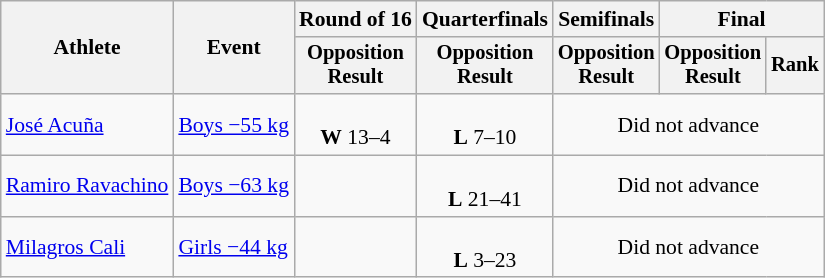<table class="wikitable" style="font-size:90%;">
<tr>
<th rowspan=2>Athlete</th>
<th rowspan=2>Event</th>
<th>Round of 16</th>
<th>Quarterfinals</th>
<th>Semifinals</th>
<th colspan=2>Final</th>
</tr>
<tr style="font-size:95%">
<th>Opposition<br>Result</th>
<th>Opposition<br>Result</th>
<th>Opposition<br>Result</th>
<th>Opposition<br>Result</th>
<th>Rank</th>
</tr>
<tr align=center>
<td align=left><a href='#'>José Acuña</a></td>
<td align=left><a href='#'>Boys −55 kg</a></td>
<td><br><strong>W</strong> 13–4</td>
<td><br><strong>L</strong> 7–10</td>
<td colspan=3>Did not advance</td>
</tr>
<tr align=center>
<td align=left><a href='#'>Ramiro Ravachino</a></td>
<td align=left><a href='#'>Boys −63 kg</a></td>
<td></td>
<td><br><strong>L</strong> 21–41</td>
<td colspan=3>Did not advance</td>
</tr>
<tr align=center>
<td align=left><a href='#'>Milagros Cali</a></td>
<td align=left><a href='#'>Girls −44 kg</a></td>
<td></td>
<td><br><strong>L</strong> 3–23</td>
<td colspan=3>Did not advance</td>
</tr>
</table>
